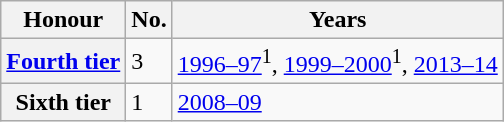<table class="wikitable plainrowheaders">
<tr>
<th scope=col>Honour</th>
<th scope=col>No.</th>
<th scope=col>Years</th>
</tr>
<tr>
<th scope=row><a href='#'>Fourth tier</a></th>
<td>3</td>
<td><a href='#'>1996–97</a><sup>1</sup>, <a href='#'>1999–2000</a><sup>1</sup>, <a href='#'>2013–14</a></td>
</tr>
<tr>
<th scope=row>Sixth tier</th>
<td>1</td>
<td><a href='#'>2008–09</a></td>
</tr>
</table>
